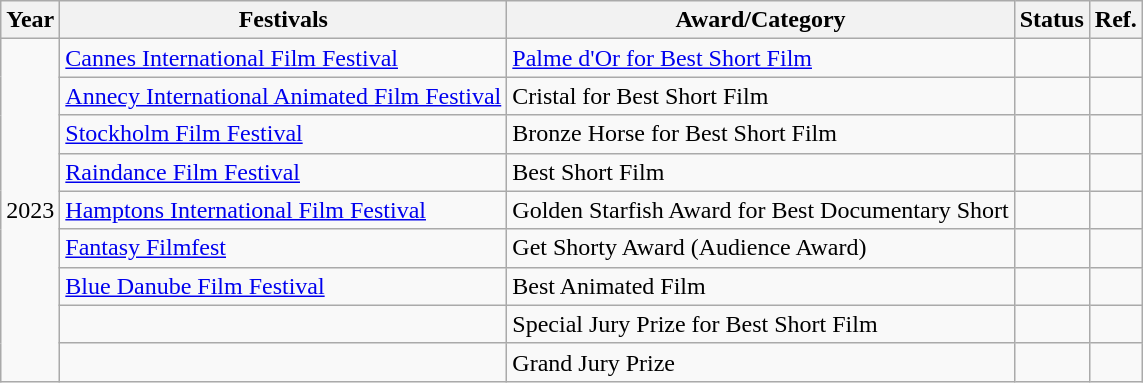<table class="wikitable">
<tr>
<th>Year</th>
<th>Festivals</th>
<th>Award/Category</th>
<th>Status</th>
<th>Ref.</th>
</tr>
<tr>
<td rowspan="9">2023</td>
<td><a href='#'>Cannes International Film Festival</a></td>
<td><a href='#'>Palme d'Or for Best Short Film</a></td>
<td></td>
<td></td>
</tr>
<tr>
<td><a href='#'>Annecy International Animated Film Festival</a></td>
<td>Cristal for Best Short Film</td>
<td></td>
<td></td>
</tr>
<tr>
<td><a href='#'>Stockholm Film Festival</a></td>
<td>Bronze Horse for Best Short Film</td>
<td></td>
<td></td>
</tr>
<tr>
<td><a href='#'>Raindance Film Festival</a></td>
<td>Best Short Film</td>
<td></td>
<td></td>
</tr>
<tr>
<td><a href='#'>Hamptons International Film Festival</a></td>
<td>Golden Starfish Award for Best Documentary Short</td>
<td></td>
<td></td>
</tr>
<tr>
<td><a href='#'>Fantasy Filmfest</a></td>
<td>Get Shorty Award (Audience Award)</td>
<td></td>
<td></td>
</tr>
<tr>
<td><a href='#'>Blue Danube Film Festival</a></td>
<td>Best Animated Film</td>
<td></td>
<td></td>
</tr>
<tr>
<td></td>
<td>Special Jury Prize for Best Short Film</td>
<td></td>
<td></td>
</tr>
<tr>
<td></td>
<td>Grand Jury Prize</td>
<td></td>
<td></td>
</tr>
</table>
